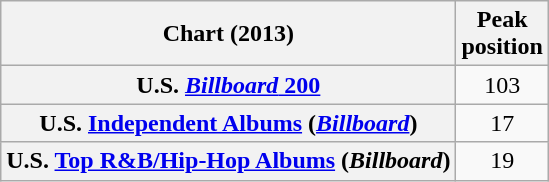<table class="wikitable sortable plainrowheaders" style="text-align:center;">
<tr>
<th scope="col">Chart (2013)</th>
<th scope="col">Peak<br>position</th>
</tr>
<tr>
<th scope="row">U.S. <a href='#'><em>Billboard</em> 200</a></th>
<td>103</td>
</tr>
<tr>
<th scope="row">U.S. <a href='#'>Independent Albums</a> (<em><a href='#'>Billboard</a></em>)</th>
<td>17</td>
</tr>
<tr>
<th scope="row">U.S. <a href='#'>Top R&B/Hip-Hop Albums</a> (<em>Billboard</em>)</th>
<td>19</td>
</tr>
</table>
